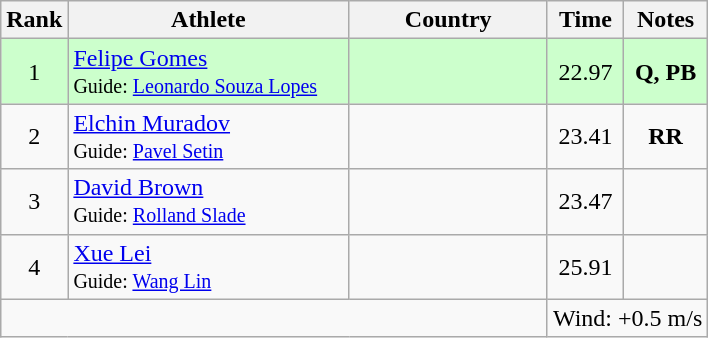<table class="wikitable sortable" style="text-align:center">
<tr>
<th>Rank</th>
<th style="width:180px">Athlete</th>
<th style="width:125px">Country</th>
<th>Time</th>
<th>Notes</th>
</tr>
<tr style="background:#cfc;">
<td>1</td>
<td style="text-align:left;"><a href='#'>Felipe Gomes</a><br><small>Guide: <a href='#'>Leonardo Souza Lopes</a></small></td>
<td style="text-align:left;"></td>
<td>22.97</td>
<td><strong>Q, PB</strong></td>
</tr>
<tr>
<td>2</td>
<td style="text-align:left;"><a href='#'>Elchin Muradov</a><br><small>Guide: <a href='#'>Pavel Setin</a></small></td>
<td style="text-align:left;"></td>
<td>23.41</td>
<td><strong>RR</strong></td>
</tr>
<tr>
<td>3</td>
<td style="text-align:left;"><a href='#'>David Brown</a><br><small>Guide: <a href='#'>Rolland Slade</a></small></td>
<td style="text-align:left;"></td>
<td>23.47</td>
<td></td>
</tr>
<tr>
<td>4</td>
<td style="text-align:left;"><a href='#'>Xue Lei</a><br><small>Guide: <a href='#'>Wang Lin</a></small></td>
<td style="text-align:left;"></td>
<td>25.91</td>
<td></td>
</tr>
<tr class="sortbottom">
<td colspan="3"></td>
<td colspan="2">Wind: +0.5 m/s</td>
</tr>
</table>
